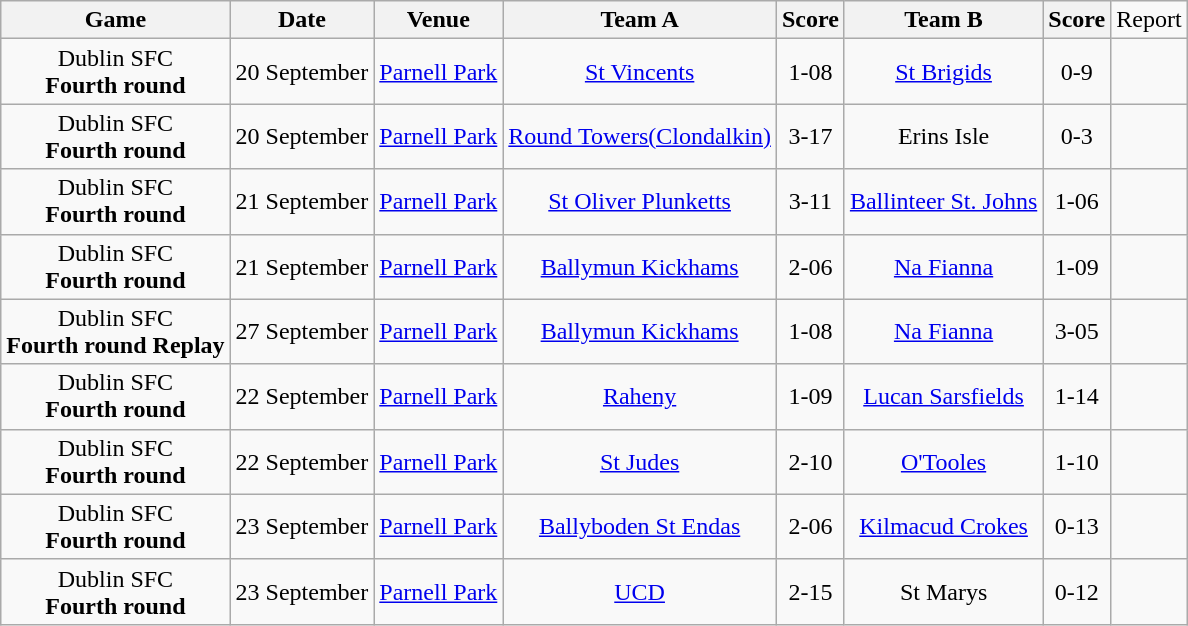<table class="wikitable" style="text-align:center">
<tr>
<th>Game</th>
<th>Date</th>
<th>Venue</th>
<th>Team A</th>
<th>Score</th>
<th>Team B</th>
<th>Score</th>
<td>Report</td>
</tr>
<tr>
<td>Dublin SFC<br><strong>Fourth round</strong></td>
<td>20 September</td>
<td><a href='#'>Parnell Park</a></td>
<td><a href='#'>St Vincents</a></td>
<td>1-08</td>
<td><a href='#'>St Brigids</a></td>
<td>0-9</td>
<td></td>
</tr>
<tr>
<td>Dublin SFC<br><strong>Fourth round</strong></td>
<td>20 September</td>
<td><a href='#'>Parnell Park</a></td>
<td><a href='#'>Round Towers(Clondalkin)</a></td>
<td>3-17</td>
<td>Erins Isle</td>
<td>0-3</td>
<td></td>
</tr>
<tr>
<td>Dublin SFC<br><strong>Fourth round</strong></td>
<td>21 September</td>
<td><a href='#'>Parnell Park</a></td>
<td><a href='#'>St Oliver Plunketts</a></td>
<td>3-11</td>
<td><a href='#'>Ballinteer St. Johns</a></td>
<td>1-06</td>
<td></td>
</tr>
<tr>
<td>Dublin SFC<br><strong>Fourth round</strong></td>
<td>21 September</td>
<td><a href='#'>Parnell Park</a></td>
<td><a href='#'>Ballymun Kickhams</a></td>
<td>2-06</td>
<td><a href='#'>Na Fianna</a></td>
<td>1-09</td>
<td></td>
</tr>
<tr>
<td>Dublin SFC<br><strong>Fourth round Replay</strong></td>
<td>27 September</td>
<td><a href='#'>Parnell Park</a></td>
<td><a href='#'>Ballymun Kickhams</a></td>
<td>1-08</td>
<td><a href='#'>Na Fianna</a></td>
<td>3-05</td>
<td></td>
</tr>
<tr>
<td>Dublin SFC<br><strong>Fourth round</strong></td>
<td>22 September</td>
<td><a href='#'>Parnell Park</a></td>
<td><a href='#'>Raheny</a></td>
<td>1-09</td>
<td><a href='#'>Lucan Sarsfields</a></td>
<td>1-14</td>
<td></td>
</tr>
<tr>
<td>Dublin SFC<br><strong>Fourth round</strong></td>
<td>22 September</td>
<td><a href='#'>Parnell Park</a></td>
<td><a href='#'>St Judes</a></td>
<td>2-10</td>
<td><a href='#'>O'Tooles</a></td>
<td>1-10</td>
<td></td>
</tr>
<tr>
<td>Dublin SFC<br><strong>Fourth round</strong></td>
<td>23 September</td>
<td><a href='#'>Parnell Park</a></td>
<td><a href='#'>Ballyboden St Endas</a></td>
<td>2-06</td>
<td><a href='#'>Kilmacud Crokes</a></td>
<td>0-13</td>
<td></td>
</tr>
<tr>
<td>Dublin SFC<br><strong>Fourth round</strong></td>
<td>23 September</td>
<td><a href='#'>Parnell Park</a></td>
<td><a href='#'>UCD</a></td>
<td>2-15</td>
<td>St Marys</td>
<td>0-12</td>
<td></td>
</tr>
</table>
